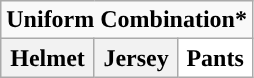<table class="wikitable">
<tr>
<td align="center" Colspan="3"><strong>Uniform Combination*</strong></td>
</tr>
<tr align="center">
<th>Helmet</th>
<th>Jersey</th>
<th style="background:#FFFFFF;">Pants</th>
</tr>
</table>
